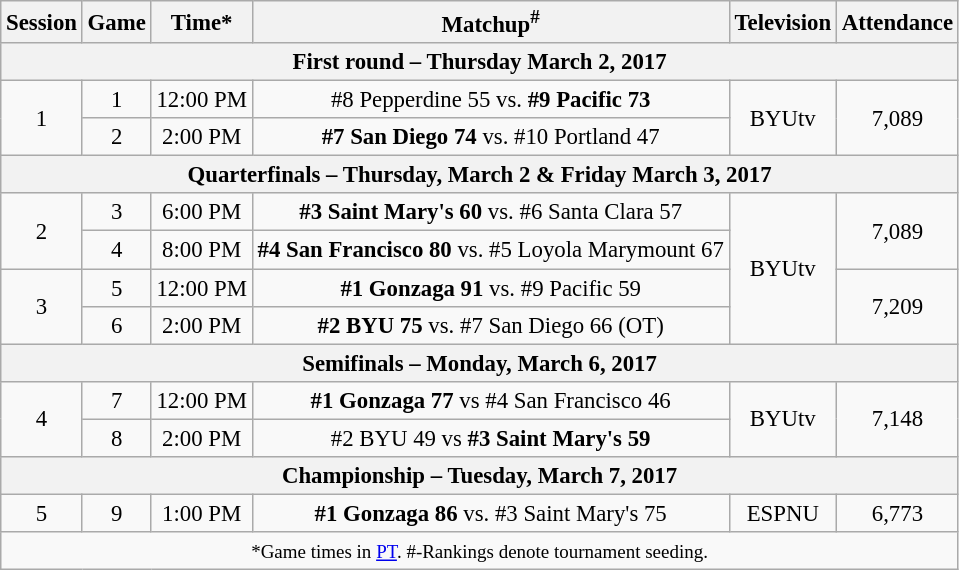<table class="wikitable" style="font-size: 95%;text-align:center">
<tr>
<th>Session</th>
<th>Game</th>
<th>Time*</th>
<th>Matchup<sup>#</sup></th>
<th>Television</th>
<th>Attendance</th>
</tr>
<tr>
<th colspan=6>First round – Thursday March 2, 2017</th>
</tr>
<tr>
<td rowspan=2>1</td>
<td>1</td>
<td>12:00 PM</td>
<td>#8 Pepperdine 55 vs. <strong>#9 Pacific 73</strong></td>
<td rowspan=2 style="text-align:center;">BYUtv</td>
<td rowspan=2 style="text-align:center;">7,089</td>
</tr>
<tr>
<td>2</td>
<td>2:00 PM</td>
<td><strong>#7 San Diego 74</strong> vs. #10 Portland 47</td>
</tr>
<tr>
<th colspan=6>Quarterfinals – Thursday, March 2 & Friday March 3, 2017</th>
</tr>
<tr>
<td rowspan=2>2</td>
<td>3</td>
<td>6:00 PM</td>
<td><strong>#3 Saint Mary's 60</strong> vs. #6 Santa Clara 57</td>
<td rowspan=4 style="text-align:center;">BYUtv</td>
<td rowspan=2 style="text-align:center;">7,089</td>
</tr>
<tr>
<td>4</td>
<td>8:00 PM</td>
<td><strong>#4 San Francisco 80</strong> vs. #5 Loyola Marymount 67</td>
</tr>
<tr>
<td rowspan=2>3</td>
<td>5</td>
<td>12:00 PM</td>
<td><strong>#1 Gonzaga 91</strong> vs. #9 Pacific 59</td>
<td rowspan=2 style="text-align:center;">7,209</td>
</tr>
<tr>
<td>6</td>
<td>2:00 PM</td>
<td><strong>#2 BYU 75</strong> vs. #7 San Diego 66 (OT)</td>
</tr>
<tr>
<th colspan=6>Semifinals – Monday, March 6, 2017</th>
</tr>
<tr>
<td rowspan=2>4</td>
<td>7</td>
<td>12:00 PM</td>
<td><strong>#1 Gonzaga 77</strong> vs #4 San Francisco 46</td>
<td rowspan=2 style="text-align:center;">BYUtv</td>
<td rowspan=2 style="text-align:center;">7,148</td>
</tr>
<tr>
<td>8</td>
<td>2:00 PM</td>
<td>#2 BYU 49 vs <strong>#3 Saint Mary's 59</strong></td>
</tr>
<tr>
<th colspan=6>Championship – Tuesday, March 7, 2017</th>
</tr>
<tr>
<td>5</td>
<td>9</td>
<td>1:00 PM</td>
<td><strong>#1 Gonzaga 86</strong> vs. #3 Saint Mary's 75</td>
<td rowspan=1 style="text-align:center;">ESPNU</td>
<td rowspan=1 style="text-align:center;">6,773</td>
</tr>
<tr>
<td colspan=6><small>*Game times in <a href='#'>PT</a>. #-Rankings denote tournament seeding.</small></td>
</tr>
</table>
